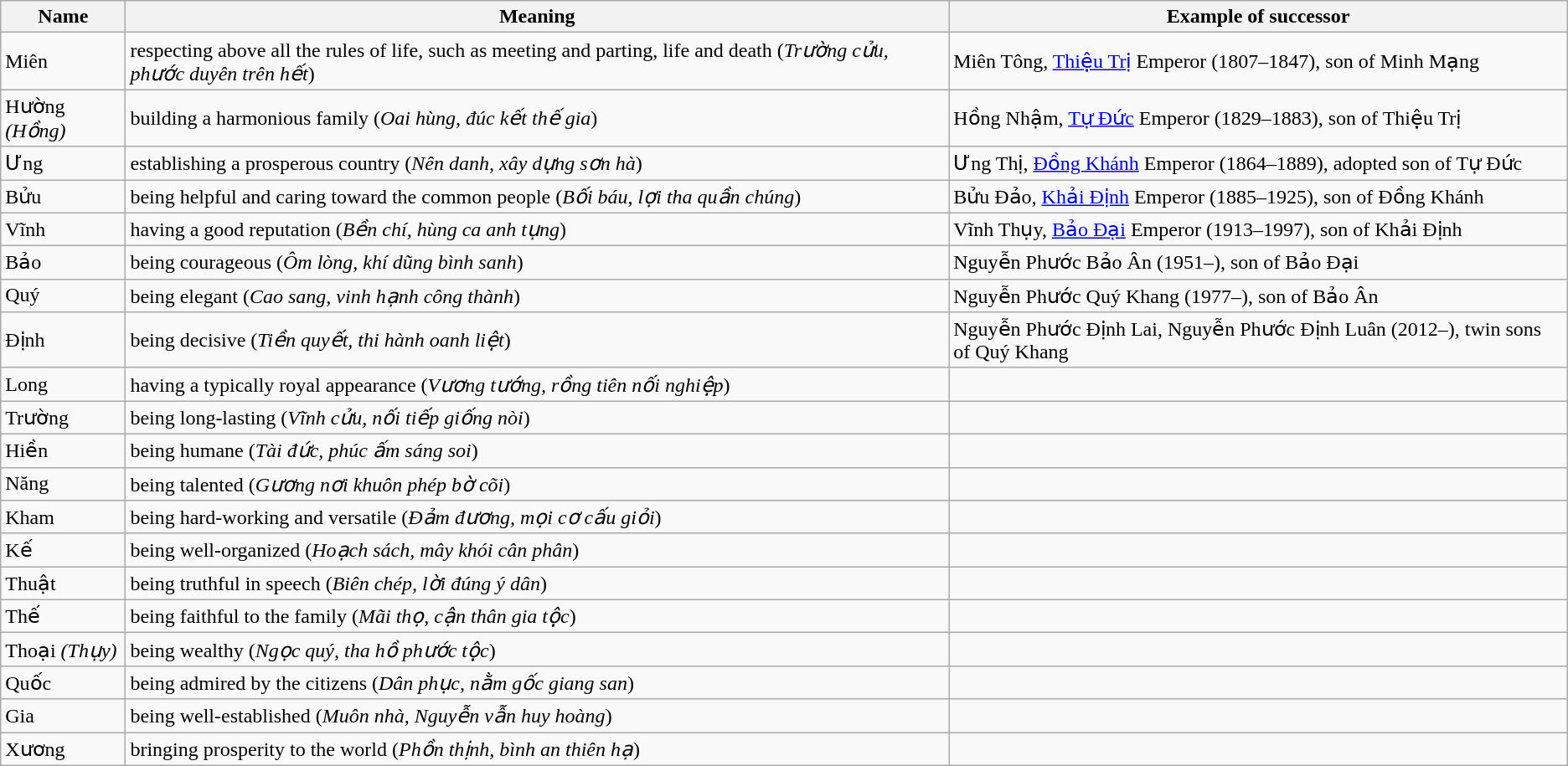<table class="wikitable">
<tr>
<th>Name</th>
<th>Meaning</th>
<th>Example of successor</th>
</tr>
<tr>
<td>Miên</td>
<td>respecting above all the rules of life, such as meeting and parting, life and death (<em>Trường cửu, phước duyên trên hết</em>)</td>
<td>Miên Tông, <a href='#'>Thiệu Trị</a> Emperor (1807–1847), son of Minh Mạng</td>
</tr>
<tr>
<td>Hường <em>(Hồng)</em></td>
<td>building a harmonious family (<em>Oai hùng, đúc kết thế gia</em>)</td>
<td>Hồng Nhậm, <a href='#'>Tự Đức</a> Emperor (1829–1883), son of Thiệu Trị</td>
</tr>
<tr>
<td>Ưng</td>
<td>establishing a prosperous country (<em>Nên danh, xây dựng sơn hà</em>)</td>
<td>Ưng Thị, <a href='#'>Đồng Khánh</a> Emperor (1864–1889), adopted son of Tự Đức</td>
</tr>
<tr>
<td>Bửu</td>
<td>being helpful and caring toward the common people (<em>Bối báu, lợi tha quần chúng</em>)</td>
<td>Bửu Đảo, <a href='#'>Khải Định</a> Emperor (1885–1925), son of Đồng Khánh</td>
</tr>
<tr>
<td>Vĩnh</td>
<td>having a good reputation (<em>Bền chí, hùng ca anh tụng</em>)</td>
<td>Vĩnh Thụy, <a href='#'>Bảo Đại</a> Emperor (1913–1997), son of Khải Định</td>
</tr>
<tr>
<td>Bảo</td>
<td>being courageous (<em>Ôm lòng, khí dũng bình sanh</em>)</td>
<td>Nguyễn Phước Bảo Ân (1951–), son of Bảo Đại</td>
</tr>
<tr>
<td>Quý</td>
<td>being elegant (<em>Cao sang, vinh hạnh công thành</em>)</td>
<td>Nguyễn Phước Quý Khang (1977–), son of Bảo Ân</td>
</tr>
<tr>
<td>Định</td>
<td>being decisive (<em>Tiền quyết, thi hành oanh liệt</em>)</td>
<td>Nguyễn Phước Định Lai, Nguyễn Phước Định Luân (2012–), twin sons of Quý Khang</td>
</tr>
<tr>
<td>Long</td>
<td>having a typically royal appearance (<em>Vương tướng, rồng tiên nối nghiệp</em>)</td>
<td></td>
</tr>
<tr>
<td>Trường</td>
<td>being long-lasting (<em>Vĩnh cửu, nối tiếp giống nòi</em>)</td>
<td></td>
</tr>
<tr>
<td>Hiền</td>
<td>being humane (<em>Tài đức, phúc ấm sáng soi</em>)</td>
<td></td>
</tr>
<tr>
<td>Năng</td>
<td>being talented (<em>Gương nơi khuôn phép bờ cõi</em>)</td>
<td></td>
</tr>
<tr>
<td>Kham</td>
<td>being hard-working and versatile (<em>Đảm đương, mọi cơ cấu giỏi</em>)</td>
<td></td>
</tr>
<tr>
<td>Kế</td>
<td>being well-organized (<em>Hoạch sách, mây khói cân phân</em>)</td>
<td></td>
</tr>
<tr>
<td>Thuật</td>
<td>being truthful in speech (<em>Biên chép, lời đúng ý dân</em>)</td>
<td></td>
</tr>
<tr>
<td>Thế</td>
<td>being faithful to the family (<em>Mãi thọ, cận thân gia tộc</em>)</td>
<td></td>
</tr>
<tr>
<td>Thoại <em>(Thụy)</em></td>
<td>being wealthy (<em>Ngọc quý, tha hồ phước tộc</em>)</td>
<td></td>
</tr>
<tr>
<td>Quốc</td>
<td>being admired by the citizens (<em>Dân phục, nằm gốc giang san</em>)</td>
<td></td>
</tr>
<tr>
<td>Gia</td>
<td>being well-established (<em>Muôn nhà, Nguyễn vẫn huy hoàng</em>)</td>
<td></td>
</tr>
<tr>
<td>Xương</td>
<td>bringing prosperity to the world (<em>Phồn thịnh, bình an thiên hạ</em>)</td>
<td></td>
</tr>
</table>
